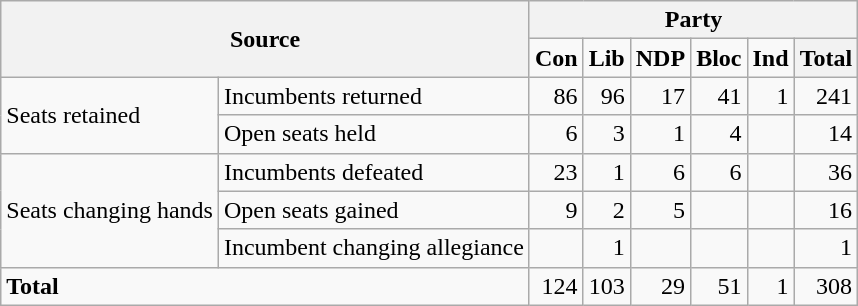<table class="wikitable" style="text-align:right;">
<tr>
<th colspan="2" rowspan="2">Source</th>
<th colspan="6">Party</th>
</tr>
<tr>
<td><strong>Con</strong></td>
<td><strong>Lib</strong></td>
<td><strong>NDP</strong></td>
<td><strong>Bloc</strong></td>
<td><strong>Ind</strong></td>
<th>Total</th>
</tr>
<tr>
<td rowspan="2" style="text-align:left;">Seats retained</td>
<td style="text-align:left;">Incumbents returned</td>
<td>86</td>
<td>96</td>
<td>17</td>
<td>41</td>
<td>1</td>
<td>241</td>
</tr>
<tr>
<td style="text-align:left;">Open seats held</td>
<td>6</td>
<td>3</td>
<td>1</td>
<td>4</td>
<td></td>
<td>14</td>
</tr>
<tr>
<td rowspan="3" style="text-align:left;">Seats changing hands</td>
<td style="text-align:left;">Incumbents defeated</td>
<td>23</td>
<td>1</td>
<td>6</td>
<td>6</td>
<td></td>
<td>36</td>
</tr>
<tr>
<td style="text-align:left;">Open seats gained</td>
<td>9</td>
<td>2</td>
<td>5</td>
<td></td>
<td></td>
<td>16</td>
</tr>
<tr>
<td style="text-align:left;">Incumbent changing allegiance</td>
<td></td>
<td>1</td>
<td></td>
<td></td>
<td></td>
<td>1</td>
</tr>
<tr>
<td colspan="2" style="text-align:left;"><strong>Total</strong></td>
<td>124</td>
<td>103</td>
<td>29</td>
<td>51</td>
<td>1</td>
<td>308</td>
</tr>
</table>
